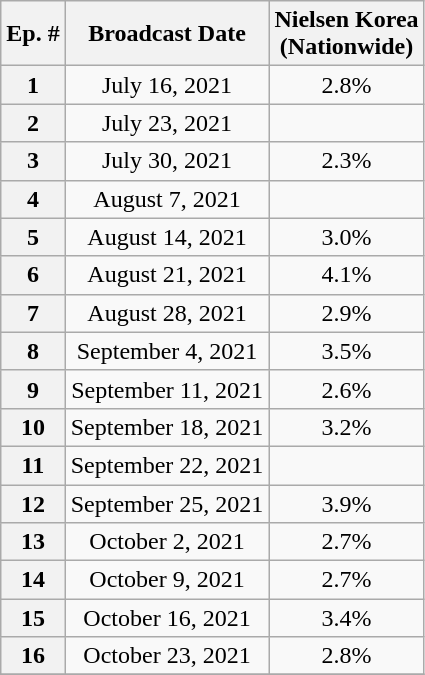<table class="wikitable" style="text-align:center;">
<tr>
<th>Ep. #</th>
<th>Broadcast Date</th>
<th>Nielsen Korea<br>(Nationwide)</th>
</tr>
<tr>
<th>1</th>
<td>July 16, 2021</td>
<td>2.8%</td>
</tr>
<tr>
<th>2</th>
<td>July 23, 2021</td>
<td></td>
</tr>
<tr>
<th>3</th>
<td>July 30, 2021</td>
<td>2.3%</td>
</tr>
<tr>
<th>4</th>
<td>August 7, 2021</td>
<td></td>
</tr>
<tr>
<th>5</th>
<td>August 14, 2021</td>
<td>3.0%</td>
</tr>
<tr>
<th>6</th>
<td>August 21, 2021</td>
<td>4.1%</td>
</tr>
<tr>
<th>7</th>
<td>August 28, 2021</td>
<td>2.9%</td>
</tr>
<tr>
<th>8</th>
<td>September 4, 2021</td>
<td>3.5%</td>
</tr>
<tr>
<th>9</th>
<td>September 11, 2021</td>
<td>2.6%</td>
</tr>
<tr>
<th>10</th>
<td>September 18, 2021</td>
<td>3.2%</td>
</tr>
<tr>
<th>11</th>
<td>September 22, 2021</td>
<td></td>
</tr>
<tr>
<th>12</th>
<td>September 25, 2021</td>
<td>3.9%</td>
</tr>
<tr>
<th>13</th>
<td>October 2, 2021</td>
<td>2.7%</td>
</tr>
<tr>
<th>14</th>
<td>October 9, 2021</td>
<td>2.7%</td>
</tr>
<tr>
<th>15</th>
<td>October 16, 2021</td>
<td>3.4%</td>
</tr>
<tr>
<th>16</th>
<td>October 23, 2021</td>
<td>2.8%</td>
</tr>
<tr>
</tr>
</table>
